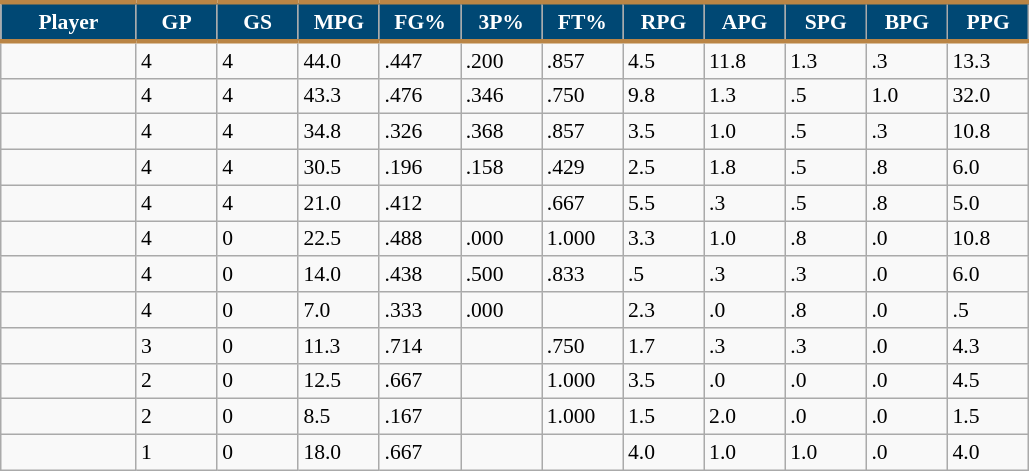<table class="wikitable sortable" style="font-size: 90%">
<tr>
<th style="background: #004874 ; color:#FFFFFF; border-top:#BA8545 3px solid; border-bottom:#BA8545 3px solid;"  width="10%">Player</th>
<th style="background: #004874 ; color:#FFFFFF; border-top:#BA8545 3px solid; border-bottom:#BA8545 3px solid;" width="6%">GP</th>
<th style="background: #004874 ; color:#FFFFFF; border-top:#BA8545 3px solid; border-bottom:#BA8545 3px solid;" width="6%">GS</th>
<th style="background: #004874 ; color:#FFFFFF; border-top:#BA8545 3px solid; border-bottom:#BA8545 3px solid;" width="6%">MPG</th>
<th style="background: #004874 ; color:#FFFFFF; border-top:#BA8545 3px solid; border-bottom:#BA8545 3px solid;" width="6%">FG%</th>
<th style="background: #004874 ; color:#FFFFFF; border-top:#BA8545 3px solid; border-bottom:#BA8545 3px solid;" width="6%">3P%</th>
<th style="background: #004874 ; color:#FFFFFF; border-top:#BA8545 3px solid; border-bottom:#BA8545 3px solid;" width="6%">FT%</th>
<th style="background: #004874 ; color:#FFFFFF; border-top:#BA8545 3px solid; border-bottom:#BA8545 3px solid;" width="6%">RPG</th>
<th style="background: #004874 ; color:#FFFFFF; border-top:#BA8545 3px solid; border-bottom:#BA8545 3px solid;" width="6%">APG</th>
<th style="background: #004874 ; color:#FFFFFF; border-top:#BA8545 3px solid; border-bottom:#BA8545 3px solid;" width="6%">SPG</th>
<th style="background: #004874 ; color:#FFFFFF; border-top:#BA8545 3px solid; border-bottom:#BA8545 3px solid;" width="6%">BPG</th>
<th style="background: #004874 ; color:#FFFFFF; border-top:#BA8545 3px solid; border-bottom:#BA8545 3px solid;" width="6%">PPG</th>
</tr>
<tr>
<td style="text-align:left;"></td>
<td>4</td>
<td>4</td>
<td>44.0</td>
<td>.447</td>
<td>.200</td>
<td>.857</td>
<td>4.5</td>
<td>11.8</td>
<td>1.3</td>
<td>.3</td>
<td>13.3</td>
</tr>
<tr>
<td style="text-align:left;"></td>
<td>4</td>
<td>4</td>
<td>43.3</td>
<td>.476</td>
<td>.346</td>
<td>.750</td>
<td>9.8</td>
<td>1.3</td>
<td>.5</td>
<td>1.0</td>
<td>32.0</td>
</tr>
<tr>
<td style="text-align:left;"></td>
<td>4</td>
<td>4</td>
<td>34.8</td>
<td>.326</td>
<td>.368</td>
<td>.857</td>
<td>3.5</td>
<td>1.0</td>
<td>.5</td>
<td>.3</td>
<td>10.8</td>
</tr>
<tr>
<td style="text-align:left;"></td>
<td>4</td>
<td>4</td>
<td>30.5</td>
<td>.196</td>
<td>.158</td>
<td>.429</td>
<td>2.5</td>
<td>1.8</td>
<td>.5</td>
<td>.8</td>
<td>6.0</td>
</tr>
<tr>
<td style="text-align:left;"></td>
<td>4</td>
<td>4</td>
<td>21.0</td>
<td>.412</td>
<td></td>
<td>.667</td>
<td>5.5</td>
<td>.3</td>
<td>.5</td>
<td>.8</td>
<td>5.0</td>
</tr>
<tr>
<td style="text-align:left;"></td>
<td>4</td>
<td>0</td>
<td>22.5</td>
<td>.488</td>
<td>.000</td>
<td>1.000</td>
<td>3.3</td>
<td>1.0</td>
<td>.8</td>
<td>.0</td>
<td>10.8</td>
</tr>
<tr>
<td style="text-align:left;"></td>
<td>4</td>
<td>0</td>
<td>14.0</td>
<td>.438</td>
<td>.500</td>
<td>.833</td>
<td>.5</td>
<td>.3</td>
<td>.3</td>
<td>.0</td>
<td>6.0</td>
</tr>
<tr>
<td style="text-align:left;"></td>
<td>4</td>
<td>0</td>
<td>7.0</td>
<td>.333</td>
<td>.000</td>
<td></td>
<td>2.3</td>
<td>.0</td>
<td>.8</td>
<td>.0</td>
<td>.5</td>
</tr>
<tr>
<td style="text-align:left;"></td>
<td>3</td>
<td>0</td>
<td>11.3</td>
<td>.714</td>
<td></td>
<td>.750</td>
<td>1.7</td>
<td>.3</td>
<td>.3</td>
<td>.0</td>
<td>4.3</td>
</tr>
<tr>
<td style="text-align:left;"></td>
<td>2</td>
<td>0</td>
<td>12.5</td>
<td>.667</td>
<td></td>
<td>1.000</td>
<td>3.5</td>
<td>.0</td>
<td>.0</td>
<td>.0</td>
<td>4.5</td>
</tr>
<tr>
<td style="text-align:left;"></td>
<td>2</td>
<td>0</td>
<td>8.5</td>
<td>.167</td>
<td></td>
<td>1.000</td>
<td>1.5</td>
<td>2.0</td>
<td>.0</td>
<td>.0</td>
<td>1.5</td>
</tr>
<tr>
<td style="text-align:left;"></td>
<td>1</td>
<td>0</td>
<td>18.0</td>
<td>.667</td>
<td></td>
<td></td>
<td>4.0</td>
<td>1.0</td>
<td>1.0</td>
<td>.0</td>
<td>4.0</td>
</tr>
</table>
